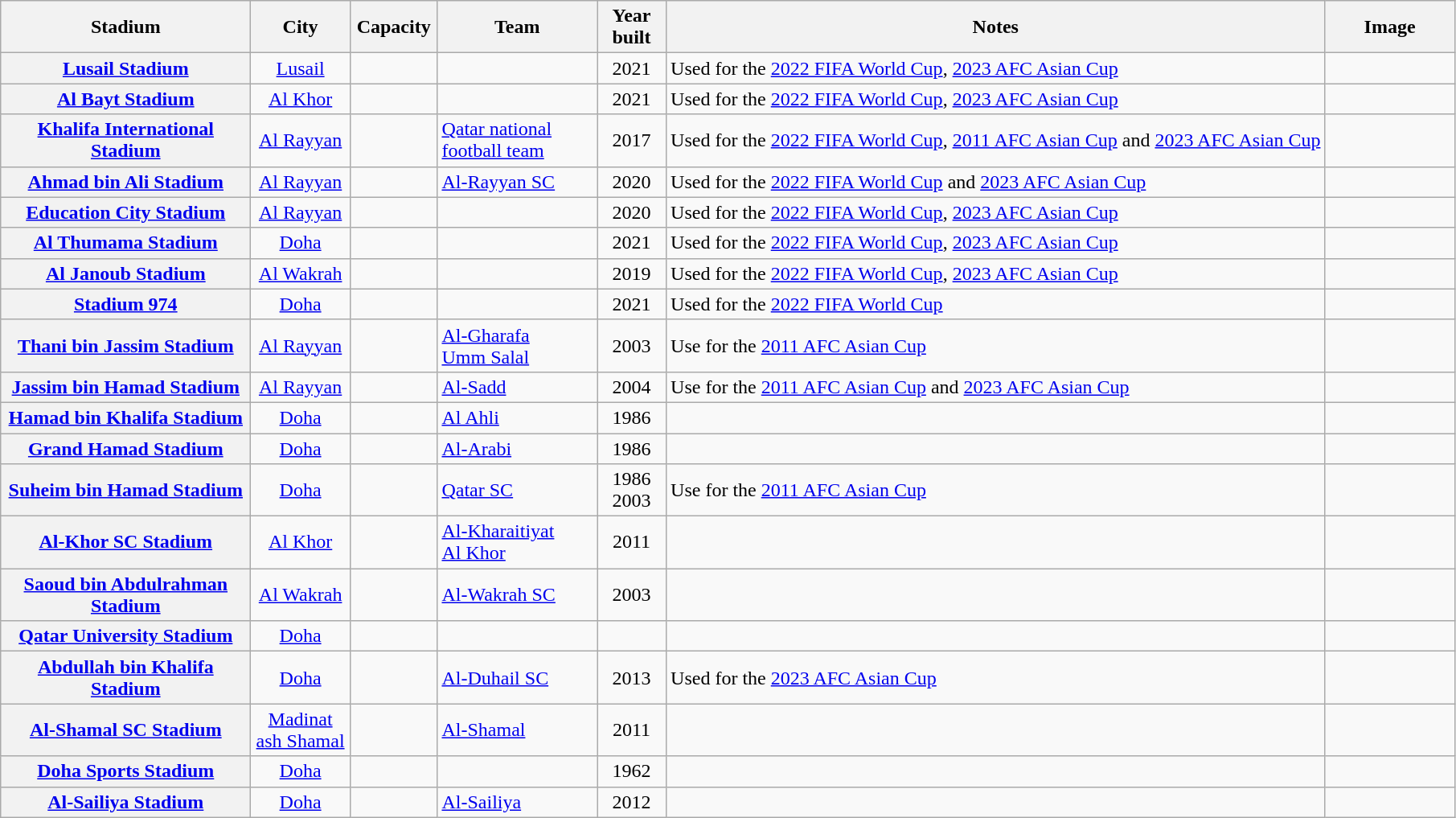<table class="wikitable plainrowheaders sortable">
<tr>
<th scope="col" width=200>Stadium</th>
<th scope="col" width=75>City</th>
<th scope="col" width=65>Capacity</th>
<th scope="col" width=125>Team</th>
<th scope="col" width=50>Year built</th>
<th scope="col" class="unsortable">Notes</th>
<th scope="col" width=100>Image</th>
</tr>
<tr>
<th scope="row"><a href='#'>Lusail Stadium</a></th>
<td style="text-align:center;"><a href='#'>Lusail</a></td>
<td style="text-align:center;"></td>
<td></td>
<td style="text-align:center;">2021</td>
<td>Used for the <a href='#'>2022 FIFA World Cup</a>, <a href='#'>2023 AFC Asian Cup</a></td>
<td></td>
</tr>
<tr>
<th scope="row"><a href='#'>Al Bayt Stadium</a></th>
<td style="text-align:center;"><a href='#'>Al Khor</a></td>
<td style="text-align:center;"></td>
<td></td>
<td style="text-align:center;">2021</td>
<td>Used for the <a href='#'>2022 FIFA World Cup</a>, <a href='#'>2023 AFC Asian Cup</a></td>
<td></td>
</tr>
<tr>
<th scope="row"><a href='#'>Khalifa International Stadium</a></th>
<td style="text-align:center;"><a href='#'>Al Rayyan</a></td>
<td style="text-align:center;"></td>
<td><a href='#'>Qatar national football team</a></td>
<td style="text-align:center;">2017</td>
<td>Used for the <a href='#'>2022 FIFA World Cup</a>, <a href='#'>2011 AFC Asian Cup</a> and <a href='#'>2023 AFC Asian Cup</a></td>
<td></td>
</tr>
<tr>
<th scope="row"><a href='#'>Ahmad bin Ali Stadium</a></th>
<td style="text-align:center;"><a href='#'>Al Rayyan</a></td>
<td style="text-align:center;"></td>
<td><a href='#'>Al-Rayyan SC</a></td>
<td style="text-align:center;">2020</td>
<td>Used for the <a href='#'>2022 FIFA World Cup</a> and <a href='#'>2023 AFC Asian Cup</a></td>
<td></td>
</tr>
<tr>
<th scope="row"><a href='#'>Education City Stadium</a></th>
<td style="text-align:center;"><a href='#'>Al Rayyan</a></td>
<td style="text-align:center;"></td>
<td></td>
<td style="text-align:center;">2020</td>
<td>Used for the <a href='#'>2022 FIFA World Cup</a>, <a href='#'>2023 AFC Asian Cup</a></td>
<td></td>
</tr>
<tr>
<th scope="row"><a href='#'>Al Thumama Stadium</a></th>
<td style="text-align:center;"><a href='#'>Doha</a></td>
<td style="text-align:center;"></td>
<td></td>
<td style="text-align:center;">2021</td>
<td>Used for the <a href='#'>2022 FIFA World Cup</a>, <a href='#'>2023 AFC Asian Cup</a></td>
<td></td>
</tr>
<tr>
<th scope="row"><a href='#'>Al Janoub Stadium</a></th>
<td style="text-align:center;"><a href='#'>Al Wakrah</a></td>
<td style="text-align:center;"></td>
<td></td>
<td style="text-align:center;">2019</td>
<td>Used for the <a href='#'>2022 FIFA World Cup</a>, <a href='#'>2023 AFC Asian Cup</a></td>
<td></td>
</tr>
<tr>
<th scope="row"><a href='#'>Stadium 974</a></th>
<td style="text-align:center;"><a href='#'>Doha</a></td>
<td style="text-align:center;"></td>
<td></td>
<td style="text-align:center;">2021</td>
<td>Used for the <a href='#'>2022 FIFA World Cup</a></td>
<td></td>
</tr>
<tr>
<th scope="row"><a href='#'>Thani bin Jassim Stadium</a></th>
<td style="text-align:center;"><a href='#'>Al Rayyan</a></td>
<td style="text-align:center;"></td>
<td><a href='#'>Al-Gharafa</a><br><a href='#'>Umm Salal</a></td>
<td style="text-align:center;">2003</td>
<td>Use for the <a href='#'>2011 AFC Asian Cup</a></td>
<td></td>
</tr>
<tr>
<th scope="row"><a href='#'>Jassim bin Hamad Stadium</a></th>
<td style="text-align:center;"><a href='#'>Al Rayyan</a></td>
<td style="text-align:center;"></td>
<td><a href='#'>Al-Sadd</a></td>
<td style="text-align:center;">2004</td>
<td>Use for the <a href='#'>2011 AFC Asian Cup</a> and <a href='#'>2023 AFC Asian Cup</a></td>
<td></td>
</tr>
<tr>
<th scope="row"><a href='#'>Hamad bin Khalifa Stadium</a></th>
<td style="text-align:center;"><a href='#'>Doha</a></td>
<td style="text-align:center;"></td>
<td><a href='#'>Al Ahli</a></td>
<td style="text-align:center;">1986</td>
<td></td>
<td></td>
</tr>
<tr>
<th scope="row"><a href='#'>Grand Hamad Stadium</a></th>
<td style="text-align:center;"><a href='#'>Doha</a></td>
<td style="text-align:center;"></td>
<td><a href='#'>Al-Arabi</a></td>
<td style="text-align:center;">1986</td>
<td></td>
<td></td>
</tr>
<tr>
<th scope="row"><a href='#'>Suheim bin Hamad Stadium</a></th>
<td style="text-align:center;"><a href='#'>Doha</a></td>
<td style="text-align:center;"></td>
<td><a href='#'>Qatar SC</a></td>
<td style="text-align:center;">1986<br>2003</td>
<td>Use for the <a href='#'>2011 AFC Asian Cup</a></td>
<td></td>
</tr>
<tr>
<th scope="row"><a href='#'>Al-Khor SC Stadium</a></th>
<td style="text-align:center;"><a href='#'>Al Khor</a></td>
<td style="text-align:center;"></td>
<td><a href='#'>Al-Kharaitiyat</a><br><a href='#'>Al Khor</a></td>
<td style="text-align:center;">2011</td>
<td></td>
<td></td>
</tr>
<tr>
<th scope="row"><a href='#'>Saoud bin Abdulrahman Stadium</a></th>
<td style="text-align:center;"><a href='#'>Al Wakrah</a></td>
<td style="text-align:center;"></td>
<td><a href='#'>Al-Wakrah SC</a></td>
<td style="text-align:center;">2003</td>
<td></td>
</tr>
<tr>
<th scope="row"><a href='#'>Qatar University Stadium</a></th>
<td style="text-align:center;"><a href='#'>Doha</a></td>
<td style="text-align:center;"></td>
<td></td>
<td style="text-align:center;"></td>
<td></td>
<td></td>
</tr>
<tr>
<th scope="row"><a href='#'>Abdullah bin Khalifa Stadium</a></th>
<td style="text-align:center;"><a href='#'>Doha</a></td>
<td style="text-align:center;"></td>
<td><a href='#'>Al-Duhail SC</a></td>
<td style="text-align:center;">2013</td>
<td>Used for the <a href='#'>2023 AFC Asian Cup</a></td>
<td></td>
</tr>
<tr>
<th scope="row"><a href='#'>Al-Shamal SC Stadium</a></th>
<td style="text-align:center;"><a href='#'>Madinat ash Shamal</a></td>
<td style="text-align:center;"></td>
<td><a href='#'>Al-Shamal</a></td>
<td style="text-align:center;">2011</td>
<td></td>
<td></td>
</tr>
<tr>
<th scope="row"><a href='#'>Doha Sports Stadium</a></th>
<td style="text-align:center;"><a href='#'>Doha</a></td>
<td style="text-align:center;"></td>
<td></td>
<td style="text-align:center;">1962</td>
<td></td>
<td></td>
</tr>
<tr>
<th scope="row"><a href='#'>Al-Sailiya Stadium</a></th>
<td style="text-align:center;"><a href='#'>Doha</a></td>
<td style="text-align:center;"></td>
<td><a href='#'>Al-Sailiya</a></td>
<td style="text-align:center;">2012</td>
<td></td>
<td></td>
</tr>
</table>
